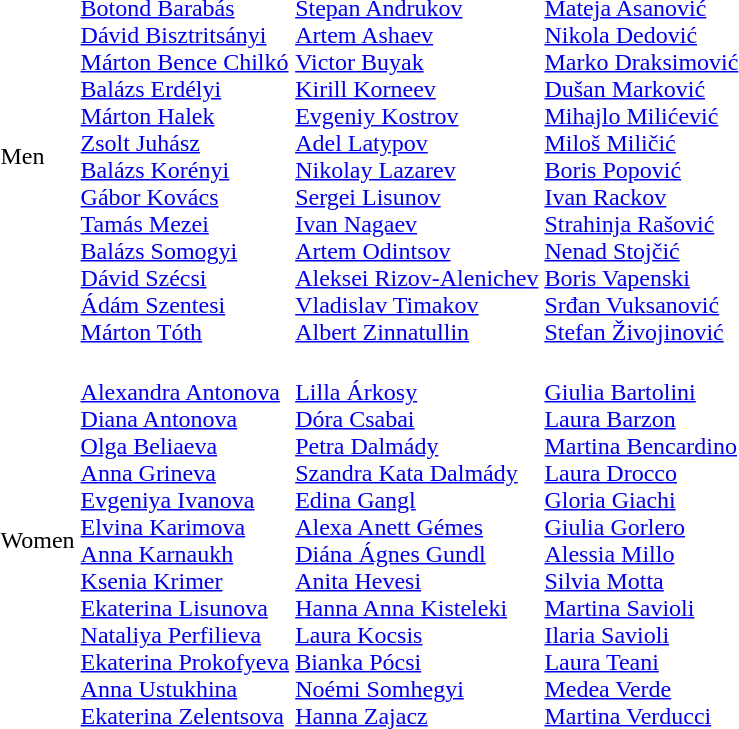<table>
<tr>
<td>Men<br></td>
<td><br><a href='#'>Botond Barabás</a><br> <a href='#'>Dávid Bisztritsányi</a><br> <a href='#'>Márton Bence Chilkó</a><br> <a href='#'>Balázs Erdélyi</a><br> <a href='#'>Márton Halek</a><br> <a href='#'>Zsolt Juhász</a><br> <a href='#'>Balázs Korényi</a><br> <a href='#'>Gábor Kovács</a><br> <a href='#'>Tamás Mezei</a><br> <a href='#'>Balázs Somogyi</a><br> <a href='#'>Dávid Szécsi</a><br> <a href='#'>Ádám Szentesi</a><br> <a href='#'>Márton Tóth</a></td>
<td><br><a href='#'>Stepan Andrukov</a><br> <a href='#'>Artem Ashaev</a><br> <a href='#'>Victor Buyak</a><br> <a href='#'>Kirill Korneev</a><br> <a href='#'>Evgeniy Kostrov</a><br> <a href='#'>Adel Latypov</a><br> <a href='#'>Nikolay Lazarev</a><br> <a href='#'>Sergei Lisunov</a><br> <a href='#'>Ivan Nagaev</a><br> <a href='#'>Artem Odintsov</a><br> <a href='#'>Aleksei Rizov-Alenichev</a><br> <a href='#'>Vladislav Timakov</a><br> <a href='#'>Albert Zinnatullin</a></td>
<td><br><a href='#'>Mateja Asanović</a><br> <a href='#'>Nikola Dedović</a><br> <a href='#'>Marko Draksimović</a><br> <a href='#'>Dušan Marković</a><br> <a href='#'>Mihajlo Milićević</a><br> <a href='#'>Miloš Miličić</a><br> <a href='#'>Boris Popović</a><br> <a href='#'>Ivan Rackov</a><br> <a href='#'>Strahinja Rašović</a><br> <a href='#'>Nenad Stojčić</a><br> <a href='#'>Boris Vapenski</a><br> <a href='#'>Srđan Vuksanović</a><br> <a href='#'>Stefan Živojinović</a></td>
</tr>
<tr>
<td>Women<br></td>
<td><br><a href='#'>Alexandra Antonova</a><br> <a href='#'>Diana Antonova</a><br><a href='#'>Olga Beliaeva</a><br> <a href='#'>Anna Grineva</a><br> <a href='#'>Evgeniya Ivanova</a><br> <a href='#'>Elvina Karimova</a><br> <a href='#'>Anna Karnaukh</a><br> <a href='#'>Ksenia Krimer</a><br> <a href='#'>Ekaterina Lisunova</a><br> <a href='#'>Nataliya Perfilieva</a><br> <a href='#'>Ekaterina Prokofyeva</a><br> <a href='#'>Anna Ustukhina</a><br> <a href='#'>Ekaterina Zelentsova</a></td>
<td><br><a href='#'>Lilla Árkosy</a><br> <a href='#'>Dóra Csabai</a><br> <a href='#'>Petra Dalmády</a><br> <a href='#'>Szandra Kata Dalmády</a><br> <a href='#'>Edina Gangl</a><br> <a href='#'>Alexa Anett Gémes</a><br><a href='#'>Diána Ágnes Gundl</a><br> <a href='#'>Anita Hevesi</a><br> <a href='#'>Hanna Anna Kisteleki</a><br> <a href='#'>Laura Kocsis</a><br> <a href='#'>Bianka Pócsi</a><br><a href='#'>Noémi Somhegyi</a><br><a href='#'>Hanna Zajacz</a></td>
<td><br><a href='#'>Giulia Bartolini</a><br> <a href='#'>Laura Barzon</a><br> <a href='#'>Martina Bencardino</a><br> <a href='#'>Laura Drocco</a><br><a href='#'>Gloria Giachi</a><br><a href='#'>Giulia Gorlero</a><br><a href='#'>Alessia Millo</a><br> <a href='#'>Silvia Motta</a><br> <a href='#'>Martina Savioli</a><br> <a href='#'>Ilaria Savioli</a><br><a href='#'>Laura Teani</a><br><a href='#'>Medea Verde</a><br> <a href='#'>Martina Verducci</a></td>
</tr>
</table>
